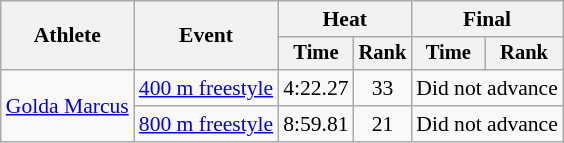<table class=wikitable style="font-size:90%">
<tr>
<th rowspan="2">Athlete</th>
<th rowspan="2">Event</th>
<th colspan="2">Heat</th>
<th colspan="2">Final</th>
</tr>
<tr style="font-size:95%">
<th>Time</th>
<th>Rank</th>
<th>Time</th>
<th>Rank</th>
</tr>
<tr align=center>
<td align=left rowspan=2><a href='#'>Golda Marcus</a></td>
<td align=left><a href='#'>400 m freestyle</a></td>
<td>4:22.27</td>
<td>33</td>
<td colspan=2>Did not advance</td>
</tr>
<tr align=center>
<td align=left><a href='#'>800 m freestyle</a></td>
<td>8:59.81</td>
<td>21</td>
<td colspan=2>Did not advance</td>
</tr>
</table>
